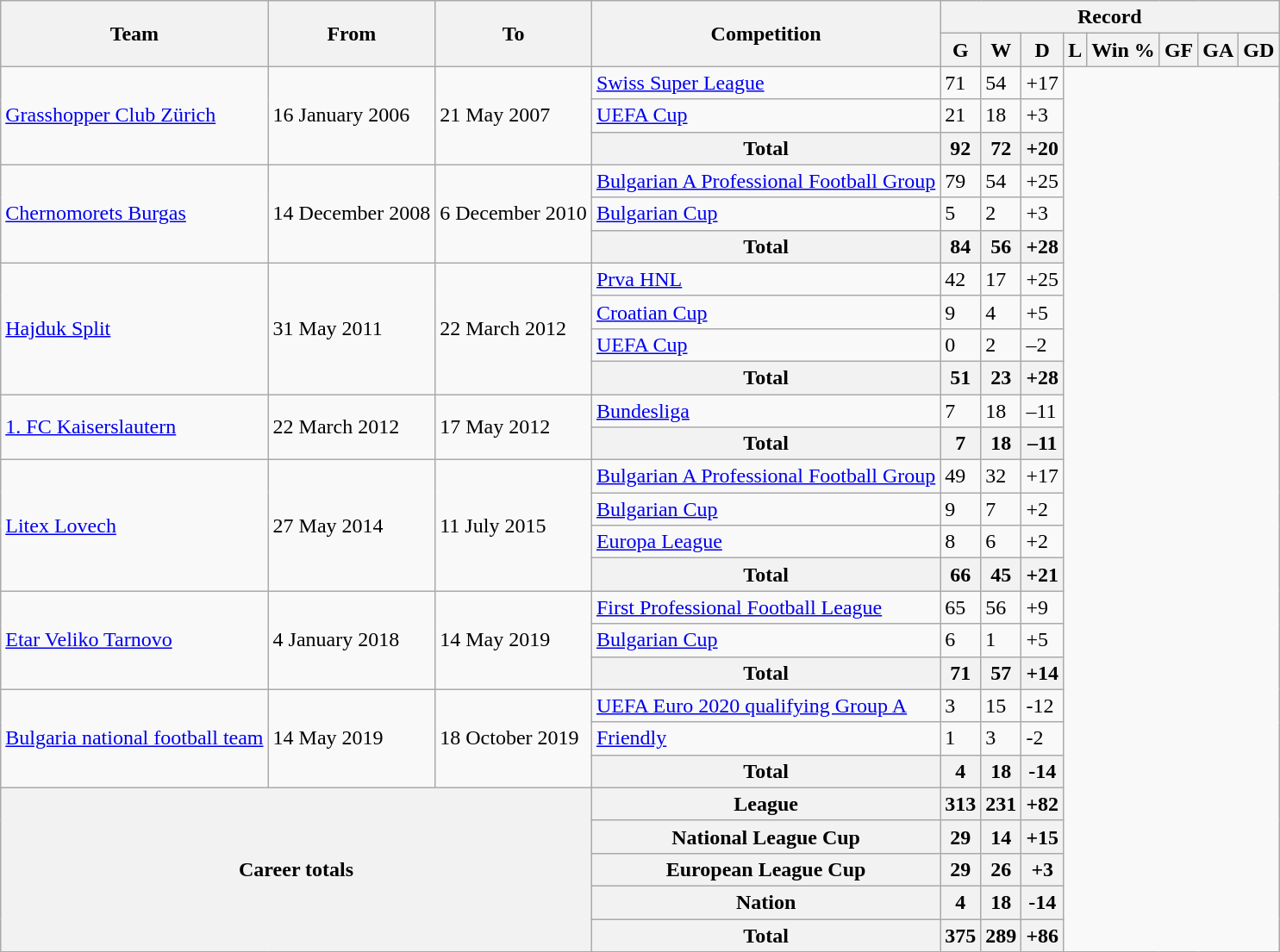<table class="wikitable" style="text-align: center">
<tr>
<th rowspan="2">Team</th>
<th rowspan="2">From</th>
<th rowspan="2">To</th>
<th rowspan="2">Competition</th>
<th colspan="8">Record</th>
</tr>
<tr>
<th>G</th>
<th>W</th>
<th>D</th>
<th>L</th>
<th>Win %</th>
<th>GF</th>
<th>GA</th>
<th>GD</th>
</tr>
<tr>
<td rowspan="3" align="left"><a href='#'>Grasshopper Club Zürich</a></td>
<td rowspan="3" align="left">16 January 2006</td>
<td rowspan="3" align="left">21 May 2007</td>
<td align="left"><a href='#'>Swiss Super League</a><br></td>
<td align="left">71</td>
<td align="left">54</td>
<td align="left">+17</td>
</tr>
<tr>
<td align="left"><a href='#'>UEFA Cup</a><br></td>
<td align="left">21</td>
<td align="left">18</td>
<td align="left">+3</td>
</tr>
<tr>
<th>Total<br></th>
<th align="left">92</th>
<th align="left">72</th>
<th align="left">+20</th>
</tr>
<tr>
<td rowspan="3" align="left"><a href='#'>Chernomorets Burgas</a></td>
<td rowspan="3" align="left">14 December 2008</td>
<td rowspan="3" align="left">6 December 2010</td>
<td align="left"><a href='#'>Bulgarian A Professional Football Group</a><br></td>
<td align="left">79</td>
<td align="left">54</td>
<td align="left">+25</td>
</tr>
<tr>
<td align="left"><a href='#'>Bulgarian Cup</a><br></td>
<td align="left">5</td>
<td align="left">2</td>
<td align="left">+3</td>
</tr>
<tr>
<th>Total<br></th>
<th align="left">84</th>
<th align="left">56</th>
<th align="left">+28</th>
</tr>
<tr>
<td rowspan="4" align="left"><a href='#'>Hajduk Split</a></td>
<td rowspan="4" align="left">31 May 2011</td>
<td rowspan="4" align="left">22 March 2012</td>
<td align="left"><a href='#'>Prva HNL</a><br></td>
<td align="left">42</td>
<td align="left">17</td>
<td align="left">+25</td>
</tr>
<tr>
<td align="left"><a href='#'>Croatian Cup</a><br></td>
<td align="left">9</td>
<td align="left">4</td>
<td align="left">+5</td>
</tr>
<tr>
<td align="left"><a href='#'>UEFA Cup</a><br></td>
<td align="left">0</td>
<td align="left">2</td>
<td align="left">–2</td>
</tr>
<tr>
<th>Total<br></th>
<th align="left">51</th>
<th align="left">23</th>
<th align="left">+28</th>
</tr>
<tr>
<td rowspan="2" align="left"><a href='#'>1. FC Kaiserslautern</a></td>
<td rowspan="2" align="left">22 March 2012</td>
<td rowspan="2" align="left">17 May 2012</td>
<td align="left"><a href='#'>Bundesliga</a><br></td>
<td align="left">7</td>
<td align="left">18</td>
<td align="left">–11</td>
</tr>
<tr>
<th>Total<br></th>
<th align="left">7</th>
<th align="left">18</th>
<th align="left">–11</th>
</tr>
<tr>
<td rowspan="4" align="left"><a href='#'>Litex Lovech</a></td>
<td rowspan="4" align="left">27 May 2014</td>
<td rowspan="4" align="left">11 July 2015</td>
<td align="left"><a href='#'>Bulgarian A Professional Football Group</a><br></td>
<td align="left">49</td>
<td align="left">32</td>
<td align="left">+17</td>
</tr>
<tr>
<td align="left"><a href='#'>Bulgarian Cup</a><br></td>
<td align="left">9</td>
<td align="left">7</td>
<td align="left">+2</td>
</tr>
<tr>
<td align="left"><a href='#'>Europa League</a><br></td>
<td align="left">8</td>
<td align="left">6</td>
<td align="left">+2</td>
</tr>
<tr>
<th>Total<br></th>
<th align="left">66</th>
<th align="left">45</th>
<th align="left">+21</th>
</tr>
<tr>
<td rowspan="3" align="left"><a href='#'>Etar Veliko Tarnovo</a></td>
<td rowspan="3" align="left">4 January 2018</td>
<td rowspan="3" align="left">14 May 2019</td>
<td align="left"><a href='#'>First Professional Football League</a><br></td>
<td align="left">65</td>
<td align="left">56</td>
<td align="left">+9</td>
</tr>
<tr>
<td align="left"><a href='#'>Bulgarian Cup</a><br></td>
<td align="left">6</td>
<td align="left">1</td>
<td align="left">+5</td>
</tr>
<tr>
<th>Total<br></th>
<th align="left">71</th>
<th align="left">57</th>
<th align="left">+14</th>
</tr>
<tr>
<td rowspan="3" align="left"><a href='#'>Bulgaria national football team</a></td>
<td rowspan="3" align="left">14 May 2019</td>
<td rowspan="3" align="left">18 October 2019</td>
<td align="left"><a href='#'>UEFA Euro 2020 qualifying Group A</a><br></td>
<td align="left">3</td>
<td align="left">15</td>
<td align="left">-12</td>
</tr>
<tr>
<td align="left"><a href='#'>Friendly</a><br></td>
<td align="left">1</td>
<td align="left">3</td>
<td align="left">-2</td>
</tr>
<tr>
<th>Total<br></th>
<th align="left">4</th>
<th align="left">18</th>
<th align="left">-14</th>
</tr>
<tr>
<th rowspan="5" colspan="3">Career totals</th>
<th>League<br></th>
<th align="left">313</th>
<th align="left">231</th>
<th align="left">+82</th>
</tr>
<tr>
<th>National League Cup<br></th>
<th align="left">29</th>
<th align="left">14</th>
<th align="left">+15</th>
</tr>
<tr>
<th>European League Cup<br></th>
<th align="left">29</th>
<th align="left">26</th>
<th align="left">+3</th>
</tr>
<tr>
<th>Nation<br></th>
<th align="left">4</th>
<th align="left">18</th>
<th align="left">-14</th>
</tr>
<tr>
<th>Total<br></th>
<th align="left">375</th>
<th align="left">289</th>
<th align="left">+86</th>
</tr>
</table>
